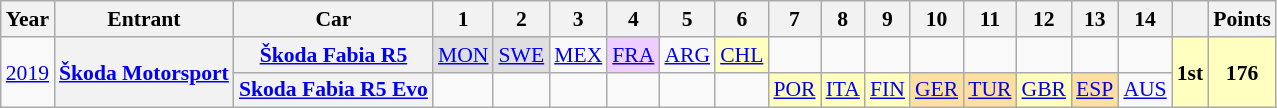<table class="wikitable" border="1" style="text-align:center; font-size:90%;">
<tr>
<th>Year</th>
<th>Entrant</th>
<th>Car</th>
<th>1</th>
<th>2</th>
<th>3</th>
<th>4</th>
<th>5</th>
<th>6</th>
<th>7</th>
<th>8</th>
<th>9</th>
<th>10</th>
<th>11</th>
<th>12</th>
<th>13</th>
<th>14</th>
<th></th>
<th>Points</th>
</tr>
<tr>
<td rowspan="2"><a href='#'>2019</a></td>
<th rowspan="2"><a href='#'>Škoda Motorsport</a></th>
<th><a href='#'>Škoda Fabia R5</a></th>
<td style="background:#DFDFDF;"><a href='#'>MON</a><br></td>
<td style="background:#DFDFDF;"><a href='#'>SWE</a><br></td>
<td><a href='#'>MEX</a></td>
<td style="background:#EFCFFF;"><a href='#'>FRA</a><br></td>
<td><a href='#'>ARG</a></td>
<td style="background:#FFFFBF;"><a href='#'>CHL</a><br></td>
<td></td>
<td></td>
<td></td>
<td></td>
<td></td>
<td></td>
<td></td>
<td></td>
<th rowspan="2" style="background:#FFFFBF;">1st</th>
<th rowspan="2" style="background:#FFFFBF;">176</th>
</tr>
<tr>
<th><a href='#'>Skoda Fabia R5 Evo</a></th>
<td></td>
<td></td>
<td></td>
<td></td>
<td></td>
<td></td>
<td style="background:#FFFFBF;"><a href='#'>POR</a><br></td>
<td style="background:#FFFFBF;"><a href='#'>ITA</a><br></td>
<td style="background:#FFFFBF;"><a href='#'>FIN</a><br></td>
<td style="background:#FFDF9F;"><a href='#'>GER</a><br></td>
<td style="background:#FFDF9F;"><a href='#'>TUR</a><br></td>
<td style="background:#FFFFBF;"><a href='#'>GBR</a><br></td>
<td style="background:#FFDF9F;"><a href='#'>ESP</a><br></td>
<td><a href='#'>AUS</a><br></td>
</tr>
</table>
